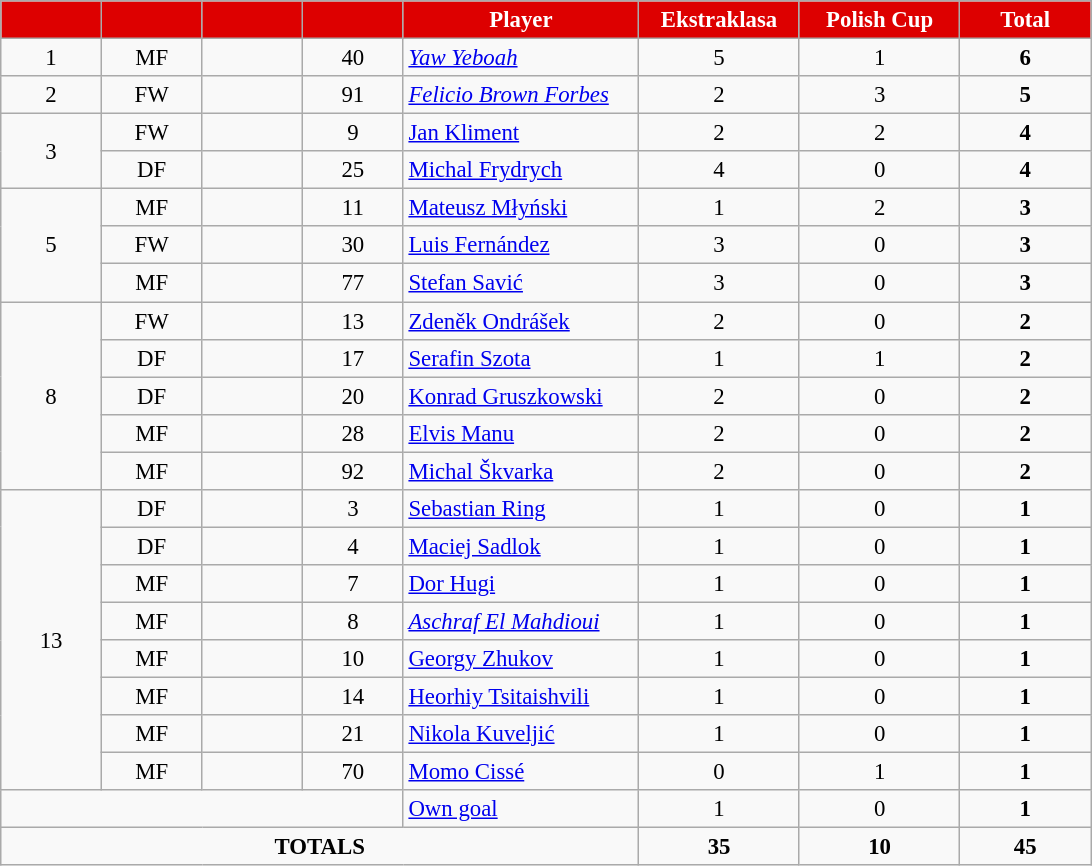<table class="wikitable" style="font-size: 95%; text-align: center;">
<tr>
<th style="background:#DD0000; color:white; width:60px;"></th>
<th style="background:#DD0000; color:white; width:60px;"></th>
<th style="background:#DD0000; color:white; width:60px;"></th>
<th style="background:#DD0000; color:white; width:60px;"></th>
<th style="background:#DD0000; color:white; width:150px;">Player</th>
<th style="background:#DD0000; color:white; width:100px;">Ekstraklasa</th>
<th style="background:#DD0000; color:white; width:100px;">Polish Cup</th>
<th style="background:#DD0000; color:white; width:80px;">Total</th>
</tr>
<tr>
<td rowspan=1>1</td>
<td>MF</td>
<td></td>
<td>40</td>
<td align=left><em><a href='#'>Yaw Yeboah</a></em></td>
<td>5</td>
<td>1</td>
<td><strong>6</strong></td>
</tr>
<tr>
<td rowspan=1>2</td>
<td>FW</td>
<td></td>
<td>91</td>
<td align=left><em><a href='#'>Felicio Brown Forbes</a></em></td>
<td>2</td>
<td>3</td>
<td><strong>5</strong></td>
</tr>
<tr>
<td rowspan=2>3</td>
<td>FW</td>
<td></td>
<td>9</td>
<td align=left><a href='#'>Jan Kliment</a></td>
<td>2</td>
<td>2</td>
<td><strong>4</strong></td>
</tr>
<tr>
<td>DF</td>
<td></td>
<td>25</td>
<td align=left><a href='#'>Michal Frydrych</a></td>
<td>4</td>
<td>0</td>
<td><strong>4</strong></td>
</tr>
<tr>
<td rowspan=3>5</td>
<td>MF</td>
<td></td>
<td>11</td>
<td align=left><a href='#'>Mateusz Młyński</a></td>
<td>1</td>
<td>2</td>
<td><strong>3</strong></td>
</tr>
<tr>
<td>FW</td>
<td></td>
<td>30</td>
<td align=left><a href='#'>Luis Fernández</a></td>
<td>3</td>
<td>0</td>
<td><strong>3</strong></td>
</tr>
<tr>
<td>MF</td>
<td></td>
<td>77</td>
<td align=left><a href='#'>Stefan Savić</a></td>
<td>3</td>
<td>0</td>
<td><strong>3</strong></td>
</tr>
<tr>
<td rowspan=5>8</td>
<td>FW</td>
<td></td>
<td>13</td>
<td align=left><a href='#'>Zdeněk Ondrášek</a></td>
<td>2</td>
<td>0</td>
<td><strong>2</strong></td>
</tr>
<tr>
<td>DF</td>
<td></td>
<td>17</td>
<td align=left><a href='#'>Serafin Szota</a></td>
<td>1</td>
<td>1</td>
<td><strong>2</strong></td>
</tr>
<tr>
<td>DF</td>
<td></td>
<td>20</td>
<td align=left><a href='#'>Konrad Gruszkowski</a></td>
<td>2</td>
<td>0</td>
<td><strong>2</strong></td>
</tr>
<tr>
<td>MF</td>
<td></td>
<td>28</td>
<td align=left><a href='#'>Elvis Manu</a></td>
<td>2</td>
<td>0</td>
<td><strong>2</strong></td>
</tr>
<tr>
<td>MF</td>
<td></td>
<td>92</td>
<td align=left><a href='#'>Michal Škvarka</a></td>
<td>2</td>
<td>0</td>
<td><strong>2</strong></td>
</tr>
<tr>
<td rowspan=8>13</td>
<td>DF</td>
<td></td>
<td>3</td>
<td align=left><a href='#'>Sebastian Ring</a></td>
<td>1</td>
<td>0</td>
<td><strong>1</strong></td>
</tr>
<tr>
<td>DF</td>
<td></td>
<td>4</td>
<td align=left><a href='#'>Maciej Sadlok</a></td>
<td>1</td>
<td>0</td>
<td><strong>1</strong></td>
</tr>
<tr>
<td>MF</td>
<td></td>
<td>7</td>
<td align=left><a href='#'>Dor Hugi</a></td>
<td>1</td>
<td>0</td>
<td><strong>1</strong></td>
</tr>
<tr>
<td>MF</td>
<td></td>
<td>8</td>
<td align=left><em><a href='#'>Aschraf El Mahdioui</a></em></td>
<td>1</td>
<td>0</td>
<td><strong>1</strong></td>
</tr>
<tr>
<td>MF</td>
<td></td>
<td>10</td>
<td align=left><a href='#'>Georgy Zhukov</a></td>
<td>1</td>
<td>0</td>
<td><strong>1</strong></td>
</tr>
<tr>
<td>MF</td>
<td></td>
<td>14</td>
<td align=left><a href='#'>Heorhiy Tsitaishvili</a></td>
<td>1</td>
<td>0</td>
<td><strong>1</strong></td>
</tr>
<tr>
<td>MF</td>
<td></td>
<td>21</td>
<td align=left><a href='#'>Nikola Kuveljić</a></td>
<td>1</td>
<td>0</td>
<td><strong>1</strong></td>
</tr>
<tr>
<td>MF</td>
<td></td>
<td>70</td>
<td align=left><a href='#'>Momo Cissé</a></td>
<td>0</td>
<td>1</td>
<td><strong>1</strong></td>
</tr>
<tr>
<td colspan=4></td>
<td align=left><a href='#'>Own goal</a></td>
<td>1</td>
<td>0</td>
<td><strong>1</strong></td>
</tr>
<tr>
<td colspan=5><strong>TOTALS</strong></td>
<td><strong>35</strong></td>
<td><strong>10</strong></td>
<td><strong>45</strong></td>
</tr>
</table>
